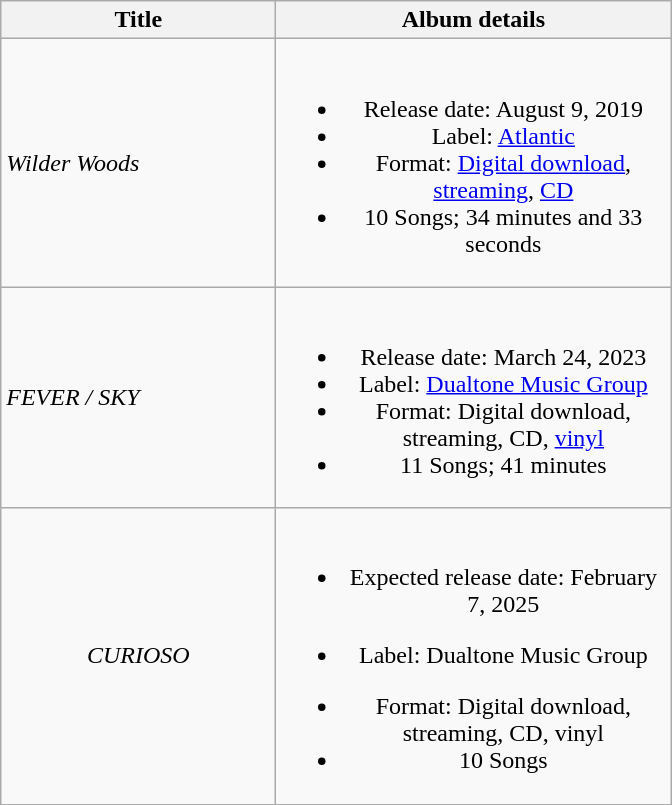<table class="wikitable plainrowheaders" style="text-align:center;">
<tr>
<th scope="col" style="width:11em;">Title</th>
<th scope="col" style="width:16em;">Album details</th>
</tr>
<tr>
<td style="text-align:left;"><em>Wilder Woods</em></td>
<td><br><ul><li>Release date: August 9, 2019</li><li>Label: <a href='#'>Atlantic</a></li><li>Format: <a href='#'>Digital download</a>, <a href='#'>streaming</a>, <a href='#'>CD</a></li><li>10 Songs; 34 minutes and 33 seconds</li></ul></td>
</tr>
<tr>
<td style="text-align:left;"><em>FEVER / SKY</em></td>
<td><br><ul><li>Release date: March 24, 2023</li><li>Label: <a href='#'>Dualtone Music Group</a></li><li>Format: Digital download, streaming, CD, <a href='#'>vinyl</a></li><li>11 Songs; 41 minutes</li></ul></td>
</tr>
<tr>
<td><em>CURIOSO</em></td>
<td><br><ul><li>Expected release date: February 7, 2025</li></ul><ul><li>Label: Dualtone Music Group</li></ul><ul><li>Format: Digital download, streaming, CD, vinyl</li><li>10 Songs</li></ul></td>
</tr>
</table>
